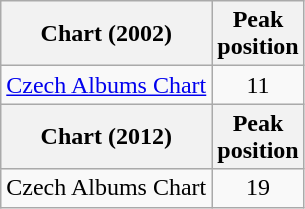<table class="wikitable">
<tr>
<th>Chart (2002)</th>
<th>Peak<br>position</th>
</tr>
<tr>
<td><a href='#'>Czech Albums Chart</a></td>
<td align="center">11</td>
</tr>
<tr>
<th>Chart (2012)</th>
<th>Peak<br>position</th>
</tr>
<tr>
<td>Czech Albums Chart</td>
<td align="center">19</td>
</tr>
</table>
